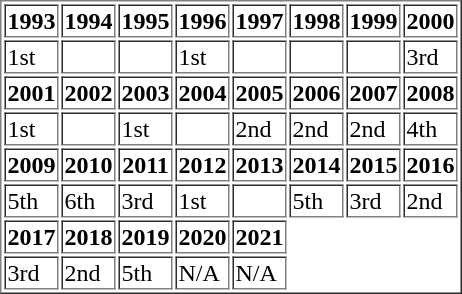<table class="contesttable" border="1">
<tr>
<th>1993</th>
<th>1994</th>
<th>1995</th>
<th>1996</th>
<th>1997</th>
<th>1998</th>
<th>1999</th>
<th>2000</th>
</tr>
<tr>
<td>1st</td>
<td></td>
<td></td>
<td>1st</td>
<td></td>
<td></td>
<td></td>
<td>3rd</td>
</tr>
<tr>
<th>2001</th>
<th>2002</th>
<th>2003</th>
<th>2004</th>
<th>2005</th>
<th>2006</th>
<th>2007</th>
<th>2008</th>
</tr>
<tr>
<td>1st</td>
<td> </td>
<td>1st</td>
<td> </td>
<td>2nd</td>
<td>2nd</td>
<td>2nd</td>
<td>4th</td>
</tr>
<tr>
<th>2009</th>
<th>2010</th>
<th>2011</th>
<th>2012</th>
<th>2013</th>
<th>2014</th>
<th>2015</th>
<th>2016</th>
</tr>
<tr>
<td>5th</td>
<td>6th</td>
<td>3rd</td>
<td>1st</td>
<td> </td>
<td>5th</td>
<td>3rd</td>
<td>2nd</td>
</tr>
<tr>
<th>2017</th>
<td><strong>2018</strong></td>
<td><strong>2019</strong></td>
<td><strong>2020</strong></td>
<td><strong>2021</strong></td>
</tr>
<tr>
<td>3rd</td>
<td>2nd</td>
<td>5th</td>
<td>N/A</td>
<td>N/A</td>
</tr>
</table>
